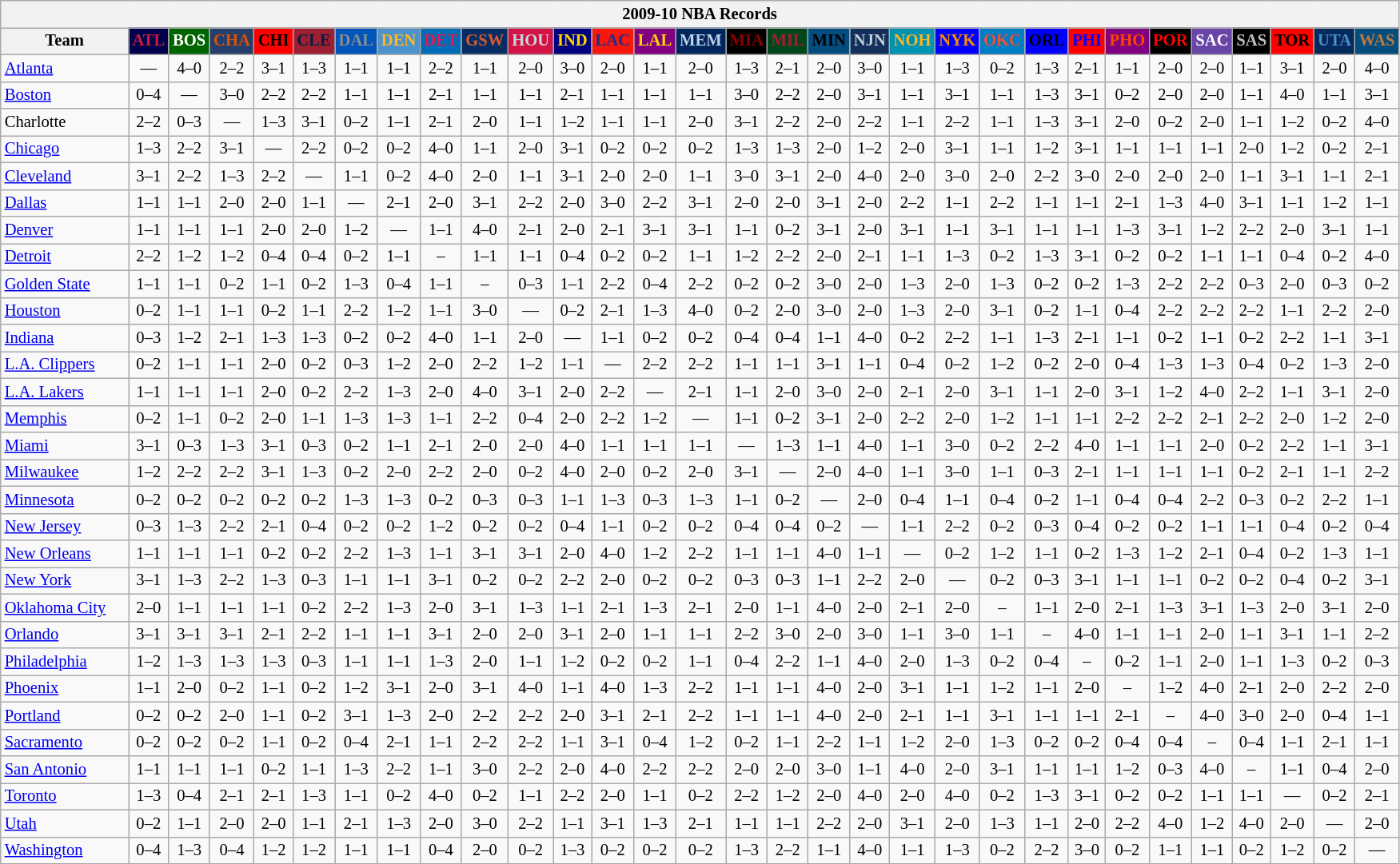<table class="wikitable mw-collapsible mw-collapsed" style="font-size:86%; text-align:center;">
<tr>
<th colspan=31>2009-10 NBA Records</th>
</tr>
<tr>
<th width=100>Team</th>
<th style="background:#00004d;color:#C41E3a;width=35">ATL</th>
<th style="background:#006400;color:#FFFFFF;width=35">BOS</th>
<th style="background:#253E6A;color:#DF5106;width=35">CHA</th>
<th style="background:#FF0000;color:#000000;width=35">CHI</th>
<th style="background:#9F1F32;color:#001D43;width=35">CLE</th>
<th style="background:#0055BA;color:#898D8F;width=35">DAL</th>
<th style="background:#4C92CC;color:#FDB827;width=35">DEN</th>
<th style="background:#006BB7;color:#ED164B;width=35">DET</th>
<th style="background:#072E63;color:#DC5A34;width=35">GSW</th>
<th style="background:#D31145;color:#CBD4D8;width=35">HOU</th>
<th style="background:#000080;color:#FFD700;width=35">IND</th>
<th style="background:#F9160D;color:#1A2E8B;width=35">LAC</th>
<th style="background:#800080;color:#FFD700;width=35">LAL</th>
<th style="background:#00265B;color:#BAD1EB;width=35">MEM</th>
<th style="background:#000000;color:#8B0000;width=35">MIA</th>
<th style="background:#00471B;color:#AC1A2F;width=35">MIL</th>
<th style="background:#044D80;color:#000000;width=35">MIN</th>
<th style="background:#12305B;color:#C4CED4;width=35">NJN</th>
<th style="background:#0093B1;color:#FDB827;width=35">NOH</th>
<th style="background:#0000FF;color:#FF8C00;width=35">NYK</th>
<th style="background:#007DC3;color:#F05033;width=35">OKC</th>
<th style="background:#0000FF;color:#000000;width=35">ORL</th>
<th style="background:#FF0000;color:#0000FF;width=35">PHI</th>
<th style="background:#800080;color:#FF4500;width=35">PHO</th>
<th style="background:#000000;color:#FF0000;width=35">POR</th>
<th style="background:#6846A8;color:#FFFFFF;width=35">SAC</th>
<th style="background:#000000;color:#C0C0C0;width=35">SAS</th>
<th style="background:#FF0000;color:#000000;width=35">TOR</th>
<th style="background:#042A5C;color:#4C8ECC;width=35">UTA</th>
<th style="background:#044D7D;color:#BC7A44;width=35">WAS</th>
</tr>
<tr>
<td style="text-align:left;"><a href='#'>Atlanta</a></td>
<td>—</td>
<td>4–0</td>
<td>2–2</td>
<td>3–1</td>
<td>1–3</td>
<td>1–1</td>
<td>1–1</td>
<td>2–2</td>
<td>1–1</td>
<td>2–0</td>
<td>3–0</td>
<td>2–0</td>
<td>1–1</td>
<td>2–0</td>
<td>1–3</td>
<td>2–1</td>
<td>2–0</td>
<td>3–0</td>
<td>1–1</td>
<td>1–3</td>
<td>0–2</td>
<td>1–3</td>
<td>2–1</td>
<td>1–1</td>
<td>2–0</td>
<td>2–0</td>
<td>1–1</td>
<td>3–1</td>
<td>2–0</td>
<td>4–0</td>
</tr>
<tr>
<td style="text-align:left;"><a href='#'>Boston</a></td>
<td>0–4</td>
<td>—</td>
<td>3–0</td>
<td>2–2</td>
<td>2–2</td>
<td>1–1</td>
<td>1–1</td>
<td>2–1</td>
<td>1–1</td>
<td>1–1</td>
<td>2–1</td>
<td>1–1</td>
<td>1–1</td>
<td>1–1</td>
<td>3–0</td>
<td>2–2</td>
<td>2–0</td>
<td>3–1</td>
<td>1–1</td>
<td>3–1</td>
<td>1–1</td>
<td>1–3</td>
<td>3–1</td>
<td>0–2</td>
<td>2–0</td>
<td>2–0</td>
<td>1–1</td>
<td>4–0</td>
<td>1–1</td>
<td>3–1</td>
</tr>
<tr>
<td style="text-align:left;">Charlotte</td>
<td>2–2</td>
<td>0–3</td>
<td>—</td>
<td>1–3</td>
<td>3–1</td>
<td>0–2</td>
<td>1–1</td>
<td>2–1</td>
<td>2–0</td>
<td>1–1</td>
<td>1–2</td>
<td>1–1</td>
<td>1–1</td>
<td>2–0</td>
<td>3–1</td>
<td>2–2</td>
<td>2–0</td>
<td>2–2</td>
<td>1–1</td>
<td>2–2</td>
<td>1–1</td>
<td>1–3</td>
<td>3–1</td>
<td>2–0</td>
<td>0–2</td>
<td>2–0</td>
<td>1–1</td>
<td>1–2</td>
<td>0–2</td>
<td>4–0</td>
</tr>
<tr>
<td style="text-align:left;"><a href='#'>Chicago</a></td>
<td>1–3</td>
<td>2–2</td>
<td>3–1</td>
<td>—</td>
<td>2–2</td>
<td>0–2</td>
<td>0–2</td>
<td>4–0</td>
<td>1–1</td>
<td>2–0</td>
<td>3–1</td>
<td>0–2</td>
<td>0–2</td>
<td>0–2</td>
<td>1–3</td>
<td>1–3</td>
<td>2–0</td>
<td>1–2</td>
<td>2–0</td>
<td>3–1</td>
<td>1–1</td>
<td>1–2</td>
<td>3–1</td>
<td>1–1</td>
<td>1–1</td>
<td>1–1</td>
<td>2–0</td>
<td>1–2</td>
<td>0–2</td>
<td>2–1</td>
</tr>
<tr>
<td style="text-align:left;"><a href='#'>Cleveland</a></td>
<td>3–1</td>
<td>2–2</td>
<td>1–3</td>
<td>2–2</td>
<td>—</td>
<td>1–1</td>
<td>0–2</td>
<td>4–0</td>
<td>2–0</td>
<td>1–1</td>
<td>3–1</td>
<td>2–0</td>
<td>2–0</td>
<td>1–1</td>
<td>3–0</td>
<td>3–1</td>
<td>2–0</td>
<td>4–0</td>
<td>2–0</td>
<td>3–0</td>
<td>2–0</td>
<td>2–2</td>
<td>3–0</td>
<td>2–0</td>
<td>2–0</td>
<td>2–0</td>
<td>1–1</td>
<td>3–1</td>
<td>1–1</td>
<td>2–1</td>
</tr>
<tr>
<td style="text-align:left;"><a href='#'>Dallas</a></td>
<td>1–1</td>
<td>1–1</td>
<td>2–0</td>
<td>2–0</td>
<td>1–1</td>
<td>—</td>
<td>2–1</td>
<td>2–0</td>
<td>3–1</td>
<td>2–2</td>
<td>2–0</td>
<td>3–0</td>
<td>2–2</td>
<td>3–1</td>
<td>2–0</td>
<td>2–0</td>
<td>3–1</td>
<td>2–0</td>
<td>2–2</td>
<td>1–1</td>
<td>2–2</td>
<td>1–1</td>
<td>1–1</td>
<td>2–1</td>
<td>1–3</td>
<td>4–0</td>
<td>3–1</td>
<td>1–1</td>
<td>1–2</td>
<td>1–1</td>
</tr>
<tr>
<td style="text-align:left;"><a href='#'>Denver</a></td>
<td>1–1</td>
<td>1–1</td>
<td>1–1</td>
<td>2–0</td>
<td>2–0</td>
<td>1–2</td>
<td>—</td>
<td>1–1</td>
<td>4–0</td>
<td>2–1</td>
<td>2–0</td>
<td>2–1</td>
<td>3–1</td>
<td>3–1</td>
<td>1–1</td>
<td>0–2</td>
<td>3–1</td>
<td>2–0</td>
<td>3–1</td>
<td>1–1</td>
<td>3–1</td>
<td>1–1</td>
<td>1–1</td>
<td>1–3</td>
<td>3–1</td>
<td>1–2</td>
<td>2–2</td>
<td>2–0</td>
<td>3–1</td>
<td>1–1</td>
</tr>
<tr>
<td style="text-align:left;"><a href='#'>Detroit</a></td>
<td>2–2</td>
<td>1–2</td>
<td>1–2</td>
<td>0–4</td>
<td>0–4</td>
<td>0–2</td>
<td>1–1</td>
<td>–</td>
<td>1–1</td>
<td>1–1</td>
<td>0–4</td>
<td>0–2</td>
<td>0–2</td>
<td>1–1</td>
<td>1–2</td>
<td>2–2</td>
<td>2–0</td>
<td>2–1</td>
<td>1–1</td>
<td>1–3</td>
<td>0–2</td>
<td>1–3</td>
<td>3–1</td>
<td>0–2</td>
<td>0–2</td>
<td>1–1</td>
<td>1–1</td>
<td>0–4</td>
<td>0–2</td>
<td>4–0</td>
</tr>
<tr>
<td style="text-align:left;"><a href='#'>Golden State</a></td>
<td>1–1</td>
<td>1–1</td>
<td>0–2</td>
<td>1–1</td>
<td>0–2</td>
<td>1–3</td>
<td>0–4</td>
<td>1–1</td>
<td>–</td>
<td>0–3</td>
<td>1–1</td>
<td>2–2</td>
<td>0–4</td>
<td>2–2</td>
<td>0–2</td>
<td>0–2</td>
<td>3–0</td>
<td>2–0</td>
<td>1–3</td>
<td>2–0</td>
<td>1–3</td>
<td>0–2</td>
<td>0–2</td>
<td>1–3</td>
<td>2–2</td>
<td>2–2</td>
<td>0–3</td>
<td>2–0</td>
<td>0–3</td>
<td>0–2</td>
</tr>
<tr>
<td style="text-align:left;"><a href='#'>Houston</a></td>
<td>0–2</td>
<td>1–1</td>
<td>1–1</td>
<td>0–2</td>
<td>1–1</td>
<td>2–2</td>
<td>1–2</td>
<td>1–1</td>
<td>3–0</td>
<td>—</td>
<td>0–2</td>
<td>2–1</td>
<td>1–3</td>
<td>4–0</td>
<td>0–2</td>
<td>2–0</td>
<td>3–0</td>
<td>2–0</td>
<td>1–3</td>
<td>2–0</td>
<td>3–1</td>
<td>0–2</td>
<td>1–1</td>
<td>0–4</td>
<td>2–2</td>
<td>2–2</td>
<td>2–2</td>
<td>1–1</td>
<td>2–2</td>
<td>2–0</td>
</tr>
<tr>
<td style="text-align:left;"><a href='#'>Indiana</a></td>
<td>0–3</td>
<td>1–2</td>
<td>2–1</td>
<td>1–3</td>
<td>1–3</td>
<td>0–2</td>
<td>0–2</td>
<td>4–0</td>
<td>1–1</td>
<td>2–0</td>
<td>—</td>
<td>1–1</td>
<td>0–2</td>
<td>0–2</td>
<td>0–4</td>
<td>0–4</td>
<td>1–1</td>
<td>4–0</td>
<td>0–2</td>
<td>2–2</td>
<td>1–1</td>
<td>1–3</td>
<td>2–1</td>
<td>1–1</td>
<td>0–2</td>
<td>1–1</td>
<td>0–2</td>
<td>2–2</td>
<td>1–1</td>
<td>3–1</td>
</tr>
<tr>
<td style="text-align:left;"><a href='#'>L.A. Clippers</a></td>
<td>0–2</td>
<td>1–1</td>
<td>1–1</td>
<td>2–0</td>
<td>0–2</td>
<td>0–3</td>
<td>1–2</td>
<td>2–0</td>
<td>2–2</td>
<td>1–2</td>
<td>1–1</td>
<td>—</td>
<td>2–2</td>
<td>2–2</td>
<td>1–1</td>
<td>1–1</td>
<td>3–1</td>
<td>1–1</td>
<td>0–4</td>
<td>0–2</td>
<td>1–2</td>
<td>0–2</td>
<td>2–0</td>
<td>0–4</td>
<td>1–3</td>
<td>1–3</td>
<td>0–4</td>
<td>0–2</td>
<td>1–3</td>
<td>2–0</td>
</tr>
<tr>
<td style="text-align:left;"><a href='#'>L.A. Lakers</a></td>
<td>1–1</td>
<td>1–1</td>
<td>1–1</td>
<td>2–0</td>
<td>0–2</td>
<td>2–2</td>
<td>1–3</td>
<td>2–0</td>
<td>4–0</td>
<td>3–1</td>
<td>2–0</td>
<td>2–2</td>
<td>—</td>
<td>2–1</td>
<td>1–1</td>
<td>2–0</td>
<td>3–0</td>
<td>2–0</td>
<td>2–1</td>
<td>2–0</td>
<td>3–1</td>
<td>1–1</td>
<td>2–0</td>
<td>3–1</td>
<td>1–2</td>
<td>4–0</td>
<td>2–2</td>
<td>1–1</td>
<td>3–1</td>
<td>2–0</td>
</tr>
<tr>
<td style="text-align:left;"><a href='#'>Memphis</a></td>
<td>0–2</td>
<td>1–1</td>
<td>0–2</td>
<td>2–0</td>
<td>1–1</td>
<td>1–3</td>
<td>1–3</td>
<td>1–1</td>
<td>2–2</td>
<td>0–4</td>
<td>2–0</td>
<td>2–2</td>
<td>1–2</td>
<td>—</td>
<td>1–1</td>
<td>0–2</td>
<td>3–1</td>
<td>2–0</td>
<td>2–2</td>
<td>2–0</td>
<td>1–2</td>
<td>1–1</td>
<td>1–1</td>
<td>2–2</td>
<td>2–2</td>
<td>2–1</td>
<td>2–2</td>
<td>2–0</td>
<td>1–2</td>
<td>2–0</td>
</tr>
<tr>
<td style="text-align:left;"><a href='#'>Miami</a></td>
<td>3–1</td>
<td>0–3</td>
<td>1–3</td>
<td>3–1</td>
<td>0–3</td>
<td>0–2</td>
<td>1–1</td>
<td>2–1</td>
<td>2–0</td>
<td>2–0</td>
<td>4–0</td>
<td>1–1</td>
<td>1–1</td>
<td>1–1</td>
<td>—</td>
<td>1–3</td>
<td>1–1</td>
<td>4–0</td>
<td>1–1</td>
<td>3–0</td>
<td>0–2</td>
<td>2–2</td>
<td>4–0</td>
<td>1–1</td>
<td>1–1</td>
<td>2–0</td>
<td>0–2</td>
<td>2–2</td>
<td>1–1</td>
<td>3–1</td>
</tr>
<tr>
<td style="text-align:left;"><a href='#'>Milwaukee</a></td>
<td>1–2</td>
<td>2–2</td>
<td>2–2</td>
<td>3–1</td>
<td>1–3</td>
<td>0–2</td>
<td>2–0</td>
<td>2–2</td>
<td>2–0</td>
<td>0–2</td>
<td>4–0</td>
<td>2–0</td>
<td>0–2</td>
<td>2–0</td>
<td>3–1</td>
<td>—</td>
<td>2–0</td>
<td>4–0</td>
<td>1–1</td>
<td>3–0</td>
<td>1–1</td>
<td>0–3</td>
<td>2–1</td>
<td>1–1</td>
<td>1–1</td>
<td>1–1</td>
<td>0–2</td>
<td>2–1</td>
<td>1–1</td>
<td>2–2</td>
</tr>
<tr>
<td style="text-align:left;"><a href='#'>Minnesota</a></td>
<td>0–2</td>
<td>0–2</td>
<td>0–2</td>
<td>0–2</td>
<td>0–2</td>
<td>1–3</td>
<td>1–3</td>
<td>0–2</td>
<td>0–3</td>
<td>0–3</td>
<td>1–1</td>
<td>1–3</td>
<td>0–3</td>
<td>1–3</td>
<td>1–1</td>
<td>0–2</td>
<td>—</td>
<td>2–0</td>
<td>0–4</td>
<td>1–1</td>
<td>0–4</td>
<td>0–2</td>
<td>1–1</td>
<td>0–4</td>
<td>0–4</td>
<td>2–2</td>
<td>0–3</td>
<td>0–2</td>
<td>2–2</td>
<td>1–1</td>
</tr>
<tr>
<td style="text-align:left;"><a href='#'>New Jersey</a></td>
<td>0–3</td>
<td>1–3</td>
<td>2–2</td>
<td>2–1</td>
<td>0–4</td>
<td>0–2</td>
<td>0–2</td>
<td>1–2</td>
<td>0–2</td>
<td>0–2</td>
<td>0–4</td>
<td>1–1</td>
<td>0–2</td>
<td>0–2</td>
<td>0–4</td>
<td>0–4</td>
<td>0–2</td>
<td>—</td>
<td>1–1</td>
<td>2–2</td>
<td>0–2</td>
<td>0–3</td>
<td>0–4</td>
<td>0–2</td>
<td>0–2</td>
<td>1–1</td>
<td>1–1</td>
<td>0–4</td>
<td>0–2</td>
<td>0–4</td>
</tr>
<tr>
<td style="text-align:left;"><a href='#'>New Orleans</a></td>
<td>1–1</td>
<td>1–1</td>
<td>1–1</td>
<td>0–2</td>
<td>0–2</td>
<td>2–2</td>
<td>1–3</td>
<td>1–1</td>
<td>3–1</td>
<td>3–1</td>
<td>2–0</td>
<td>4–0</td>
<td>1–2</td>
<td>2–2</td>
<td>1–1</td>
<td>1–1</td>
<td>4–0</td>
<td>1–1</td>
<td>—</td>
<td>0–2</td>
<td>1–2</td>
<td>1–1</td>
<td>0–2</td>
<td>1–3</td>
<td>1–2</td>
<td>2–1</td>
<td>0–4</td>
<td>0–2</td>
<td>1–3</td>
<td>1–1</td>
</tr>
<tr>
<td style="text-align:left;"><a href='#'>New York</a></td>
<td>3–1</td>
<td>1–3</td>
<td>2–2</td>
<td>1–3</td>
<td>0–3</td>
<td>1–1</td>
<td>1–1</td>
<td>3–1</td>
<td>0–2</td>
<td>0–2</td>
<td>2–2</td>
<td>2–0</td>
<td>0–2</td>
<td>0–2</td>
<td>0–3</td>
<td>0–3</td>
<td>1–1</td>
<td>2–2</td>
<td>2–0</td>
<td>—</td>
<td>0–2</td>
<td>0–3</td>
<td>3–1</td>
<td>1–1</td>
<td>1–1</td>
<td>0–2</td>
<td>0–2</td>
<td>0–4</td>
<td>0–2</td>
<td>3–1</td>
</tr>
<tr>
<td style="text-align:left;"><a href='#'>Oklahoma City</a></td>
<td>2–0</td>
<td>1–1</td>
<td>1–1</td>
<td>1–1</td>
<td>0–2</td>
<td>2–2</td>
<td>1–3</td>
<td>2–0</td>
<td>3–1</td>
<td>1–3</td>
<td>1–1</td>
<td>2–1</td>
<td>1–3</td>
<td>2–1</td>
<td>2–0</td>
<td>1–1</td>
<td>4–0</td>
<td>2–0</td>
<td>2–1</td>
<td>2–0</td>
<td>–</td>
<td>1–1</td>
<td>2–0</td>
<td>2–1</td>
<td>1–3</td>
<td>3–1</td>
<td>1–3</td>
<td>2–0</td>
<td>3–1</td>
<td>2–0</td>
</tr>
<tr>
<td style="text-align:left;"><a href='#'>Orlando</a></td>
<td>3–1</td>
<td>3–1</td>
<td>3–1</td>
<td>2–1</td>
<td>2–2</td>
<td>1–1</td>
<td>1–1</td>
<td>3–1</td>
<td>2–0</td>
<td>2–0</td>
<td>3–1</td>
<td>2–0</td>
<td>1–1</td>
<td>1–1</td>
<td>2–2</td>
<td>3–0</td>
<td>2–0</td>
<td>3–0</td>
<td>1–1</td>
<td>3–0</td>
<td>1–1</td>
<td>–</td>
<td>4–0</td>
<td>1–1</td>
<td>1–1</td>
<td>2–0</td>
<td>1–1</td>
<td>3–1</td>
<td>1–1</td>
<td>2–2</td>
</tr>
<tr>
<td style="text-align:left;"><a href='#'>Philadelphia</a></td>
<td>1–2</td>
<td>1–3</td>
<td>1–3</td>
<td>1–3</td>
<td>0–3</td>
<td>1–1</td>
<td>1–1</td>
<td>1–3</td>
<td>2–0</td>
<td>1–1</td>
<td>1–2</td>
<td>0–2</td>
<td>0–2</td>
<td>1–1</td>
<td>0–4</td>
<td>2–2</td>
<td>1–1</td>
<td>4–0</td>
<td>2–0</td>
<td>1–3</td>
<td>0–2</td>
<td>0–4</td>
<td>–</td>
<td>0–2</td>
<td>1–1</td>
<td>2–0</td>
<td>1–1</td>
<td>1–3</td>
<td>0–2</td>
<td>0–3</td>
</tr>
<tr>
<td style="text-align:left;"><a href='#'>Phoenix</a></td>
<td>1–1</td>
<td>2–0</td>
<td>0–2</td>
<td>1–1</td>
<td>0–2</td>
<td>1–2</td>
<td>3–1</td>
<td>2–0</td>
<td>3–1</td>
<td>4–0</td>
<td>1–1</td>
<td>4–0</td>
<td>1–3</td>
<td>2–2</td>
<td>1–1</td>
<td>1–1</td>
<td>4–0</td>
<td>2–0</td>
<td>3–1</td>
<td>1–1</td>
<td>1–2</td>
<td>1–1</td>
<td>2–0</td>
<td>–</td>
<td>1–2</td>
<td>4–0</td>
<td>2–1</td>
<td>2–0</td>
<td>2–2</td>
<td>2–0</td>
</tr>
<tr>
<td style="text-align:left;"><a href='#'>Portland</a></td>
<td>0–2</td>
<td>0–2</td>
<td>2–0</td>
<td>1–1</td>
<td>0–2</td>
<td>3–1</td>
<td>1–3</td>
<td>2–0</td>
<td>2–2</td>
<td>2–2</td>
<td>2–0</td>
<td>3–1</td>
<td>2–1</td>
<td>2–2</td>
<td>1–1</td>
<td>1–1</td>
<td>4–0</td>
<td>2–0</td>
<td>2–1</td>
<td>1–1</td>
<td>3–1</td>
<td>1–1</td>
<td>1–1</td>
<td>2–1</td>
<td>–</td>
<td>4–0</td>
<td>3–0</td>
<td>2–0</td>
<td>0–4</td>
<td>1–1</td>
</tr>
<tr>
<td style="text-align:left;"><a href='#'>Sacramento</a></td>
<td>0–2</td>
<td>0–2</td>
<td>0–2</td>
<td>1–1</td>
<td>0–2</td>
<td>0–4</td>
<td>2–1</td>
<td>1–1</td>
<td>2–2</td>
<td>2–2</td>
<td>1–1</td>
<td>3–1</td>
<td>0–4</td>
<td>1–2</td>
<td>0–2</td>
<td>1–1</td>
<td>2–2</td>
<td>1–1</td>
<td>1–2</td>
<td>2–0</td>
<td>1–3</td>
<td>0–2</td>
<td>0–2</td>
<td>0–4</td>
<td>0–4</td>
<td>–</td>
<td>0–4</td>
<td>1–1</td>
<td>2–1</td>
<td>1–1</td>
</tr>
<tr>
<td style="text-align:left;"><a href='#'>San Antonio</a></td>
<td>1–1</td>
<td>1–1</td>
<td>1–1</td>
<td>0–2</td>
<td>1–1</td>
<td>1–3</td>
<td>2–2</td>
<td>1–1</td>
<td>3–0</td>
<td>2–2</td>
<td>2–0</td>
<td>4–0</td>
<td>2–2</td>
<td>2–2</td>
<td>2–0</td>
<td>2–0</td>
<td>3–0</td>
<td>1–1</td>
<td>4–0</td>
<td>2–0</td>
<td>3–1</td>
<td>1–1</td>
<td>1–1</td>
<td>1–2</td>
<td>0–3</td>
<td>4–0</td>
<td>–</td>
<td>1–1</td>
<td>0–4</td>
<td>2–0</td>
</tr>
<tr>
<td style="text-align:left;"><a href='#'>Toronto</a></td>
<td>1–3</td>
<td>0–4</td>
<td>2–1</td>
<td>2–1</td>
<td>1–3</td>
<td>1–1</td>
<td>0–2</td>
<td>4–0</td>
<td>0–2</td>
<td>1–1</td>
<td>2–2</td>
<td>2–0</td>
<td>1–1</td>
<td>0–2</td>
<td>2–2</td>
<td>1–2</td>
<td>2–0</td>
<td>4–0</td>
<td>2–0</td>
<td>4–0</td>
<td>0–2</td>
<td>1–3</td>
<td>3–1</td>
<td>0–2</td>
<td>0–2</td>
<td>1–1</td>
<td>1–1</td>
<td>—</td>
<td>0–2</td>
<td>2–1</td>
</tr>
<tr>
<td style="text-align:left;"><a href='#'>Utah</a></td>
<td>0–2</td>
<td>1–1</td>
<td>2–0</td>
<td>2–0</td>
<td>1–1</td>
<td>2–1</td>
<td>1–3</td>
<td>2–0</td>
<td>3–0</td>
<td>2–2</td>
<td>1–1</td>
<td>3–1</td>
<td>1–3</td>
<td>2–1</td>
<td>1–1</td>
<td>1–1</td>
<td>2–2</td>
<td>2–0</td>
<td>3–1</td>
<td>2–0</td>
<td>1–3</td>
<td>1–1</td>
<td>2–0</td>
<td>2–2</td>
<td>4–0</td>
<td>1–2</td>
<td>4–0</td>
<td>2–0</td>
<td>—</td>
<td>2–0</td>
</tr>
<tr>
<td style="text-align:left;"><a href='#'>Washington</a></td>
<td>0–4</td>
<td>1–3</td>
<td>0–4</td>
<td>1–2</td>
<td>1–2</td>
<td>1–1</td>
<td>1–1</td>
<td>0–4</td>
<td>2–0</td>
<td>0–2</td>
<td>1–3</td>
<td>0–2</td>
<td>0–2</td>
<td>0–2</td>
<td>1–3</td>
<td>2–2</td>
<td>1–1</td>
<td>4–0</td>
<td>1–1</td>
<td>1–3</td>
<td>0–2</td>
<td>2–2</td>
<td>3–0</td>
<td>0–2</td>
<td>1–1</td>
<td>1–1</td>
<td>0–2</td>
<td>1–2</td>
<td>0–2</td>
<td>—</td>
</tr>
</table>
